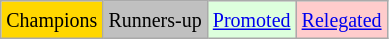<table class="wikitable">
<tr>
<td bgcolor=gold><small>Champions</small></td>
<td bgcolor=silver><small>Runners-up</small></td>
<td bgcolor="#DDFFDD"><small><a href='#'>Promoted</a></small></td>
<td bgcolor= "#FFCCCC"><small><a href='#'>Relegated</a></small></td>
</tr>
</table>
